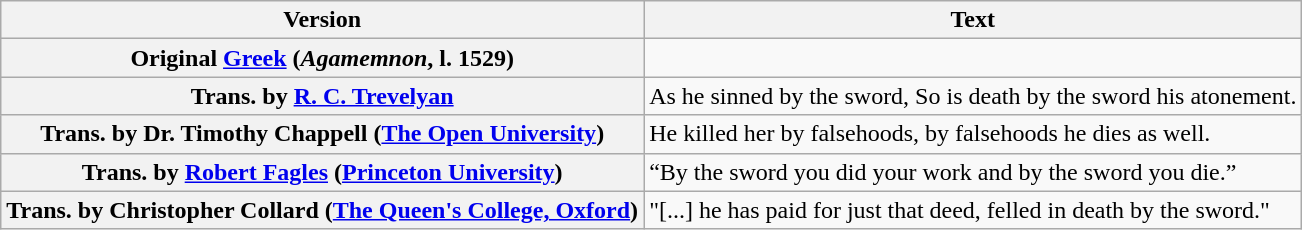<table class="wikitable">
<tr>
<th scope="col">Version</th>
<th scope="col">Text</th>
</tr>
<tr>
<th scope="row">Original <a href='#'>Greek</a> <strong>(<em>Agamemnon</em>, l. 1529)</strong></th>
<td></td>
</tr>
<tr>
<th scope="row">Trans. by <a href='#'>R. C. Trevelyan</a></th>
<td>As he sinned by the sword, So is death by the sword his atonement.</td>
</tr>
<tr>
<th scope="row">Trans. by Dr. Timothy Chappell (<a href='#'>The Open University</a>)</th>
<td>He killed her by falsehoods, by falsehoods he dies as well.</td>
</tr>
<tr>
<th scope="row">Trans. by <a href='#'>Robert Fagles</a> (<a href='#'>Princeton University</a>)</th>
<td>“By the sword you did your work and by the sword you die.”</td>
</tr>
<tr>
<th scope="row">Trans. by Christopher Collard (<a href='#'>The Queen's College, Oxford</a>)</th>
<td>"[...] he has paid for just that deed, felled in death by the sword."</td>
</tr>
</table>
